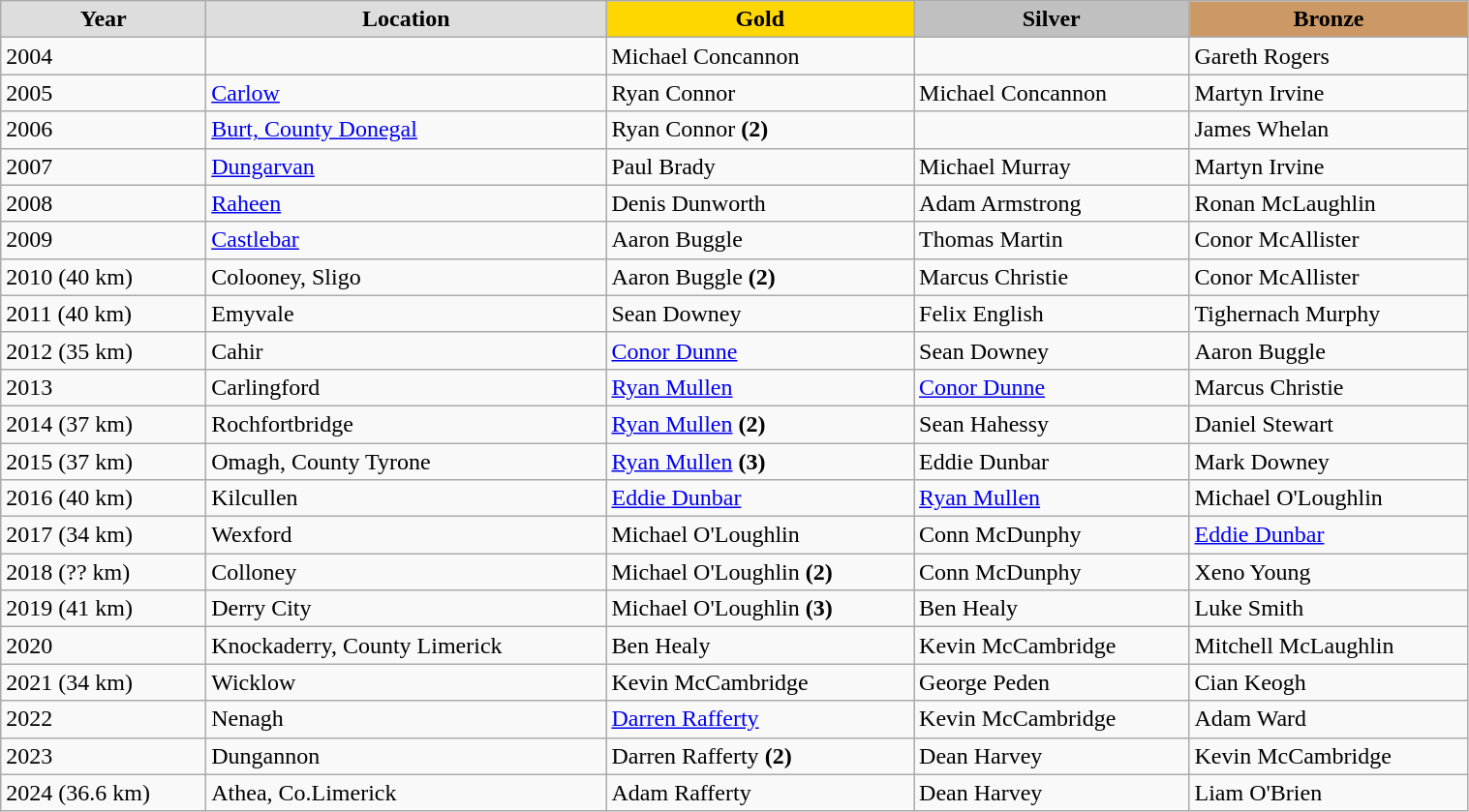<table class="wikitable" style="width: 80%; text-align:left;">
<tr>
<td style="background:#DDDDDD; font-weight:bold; text-align:center;">Year</td>
<td style="background:#DDDDDD; font-weight:bold; text-align:center;">Location</td>
<td style="background:gold; font-weight:bold; text-align:center;">Gold</td>
<td style="background:silver; font-weight:bold; text-align:center;">Silver</td>
<td style="background:#cc9966; font-weight:bold; text-align:center;">Bronze</td>
</tr>
<tr>
<td>2004</td>
<td></td>
<td>Michael Concannon</td>
<td></td>
<td>Gareth Rogers</td>
</tr>
<tr>
<td>2005</td>
<td><a href='#'>Carlow</a></td>
<td>Ryan Connor</td>
<td>Michael Concannon</td>
<td>Martyn Irvine</td>
</tr>
<tr>
<td>2006</td>
<td><a href='#'>Burt, County Donegal</a></td>
<td>Ryan Connor <strong>(2)</strong></td>
<td></td>
<td>James Whelan</td>
</tr>
<tr>
<td>2007</td>
<td><a href='#'>Dungarvan</a></td>
<td>Paul Brady</td>
<td>Michael Murray</td>
<td>Martyn Irvine</td>
</tr>
<tr>
<td>2008</td>
<td><a href='#'>Raheen</a></td>
<td>Denis Dunworth</td>
<td>Adam Armstrong</td>
<td>Ronan McLaughlin</td>
</tr>
<tr>
<td>2009</td>
<td><a href='#'>Castlebar</a></td>
<td>Aaron Buggle</td>
<td>Thomas Martin</td>
<td>Conor McAllister</td>
</tr>
<tr>
<td>2010 (40 km)</td>
<td>Colooney, Sligo</td>
<td>Aaron Buggle <strong>(2)</strong></td>
<td>Marcus Christie</td>
<td>Conor McAllister</td>
</tr>
<tr>
<td>2011 (40 km)</td>
<td>Emyvale</td>
<td>Sean Downey</td>
<td>Felix English</td>
<td>Tighernach Murphy</td>
</tr>
<tr>
<td>2012 (35 km)</td>
<td>Cahir</td>
<td><a href='#'>Conor Dunne</a></td>
<td>Sean Downey</td>
<td>Aaron Buggle</td>
</tr>
<tr>
<td>2013</td>
<td>Carlingford</td>
<td><a href='#'>Ryan Mullen</a></td>
<td><a href='#'>Conor Dunne</a></td>
<td>Marcus Christie</td>
</tr>
<tr>
<td>2014  (37 km)</td>
<td>Rochfortbridge</td>
<td><a href='#'>Ryan Mullen</a> <strong>(2)</strong></td>
<td>Sean Hahessy</td>
<td>Daniel Stewart</td>
</tr>
<tr>
<td>2015  (37 km)</td>
<td>Omagh, County Tyrone</td>
<td><a href='#'>Ryan Mullen</a> <strong>(3)</strong></td>
<td>Eddie Dunbar</td>
<td>Mark Downey</td>
</tr>
<tr>
<td>2016 (40 km)</td>
<td>Kilcullen</td>
<td><a href='#'>Eddie Dunbar</a></td>
<td><a href='#'>Ryan Mullen</a></td>
<td>Michael O'Loughlin</td>
</tr>
<tr>
<td>2017 (34 km)</td>
<td>Wexford</td>
<td>Michael O'Loughlin</td>
<td>Conn McDunphy</td>
<td><a href='#'>Eddie Dunbar</a></td>
</tr>
<tr>
<td>2018 (?? km)</td>
<td>Colloney</td>
<td>Michael O'Loughlin <strong>(2)</strong></td>
<td>Conn McDunphy</td>
<td>Xeno Young</td>
</tr>
<tr>
<td>2019 (41 km)</td>
<td>Derry City</td>
<td>Michael O'Loughlin <strong>(3)</strong></td>
<td>Ben Healy</td>
<td>Luke Smith</td>
</tr>
<tr>
<td>2020</td>
<td>Knockaderry, County Limerick</td>
<td>Ben Healy</td>
<td>Kevin McCambridge</td>
<td>Mitchell McLaughlin</td>
</tr>
<tr>
<td>2021 (34 km)</td>
<td>Wicklow</td>
<td>Kevin McCambridge</td>
<td>George Peden</td>
<td>Cian Keogh</td>
</tr>
<tr>
<td>2022</td>
<td>Nenagh</td>
<td><a href='#'>Darren Rafferty</a></td>
<td>Kevin McCambridge</td>
<td>Adam Ward</td>
</tr>
<tr>
<td>2023</td>
<td>Dungannon</td>
<td>Darren Rafferty <strong>(2)</strong></td>
<td>Dean Harvey</td>
<td>Kevin McCambridge</td>
</tr>
<tr>
<td>2024 (36.6 km)</td>
<td>Athea, Co.Limerick</td>
<td>Adam Rafferty</td>
<td>Dean Harvey</td>
<td>Liam O'Brien</td>
</tr>
</table>
